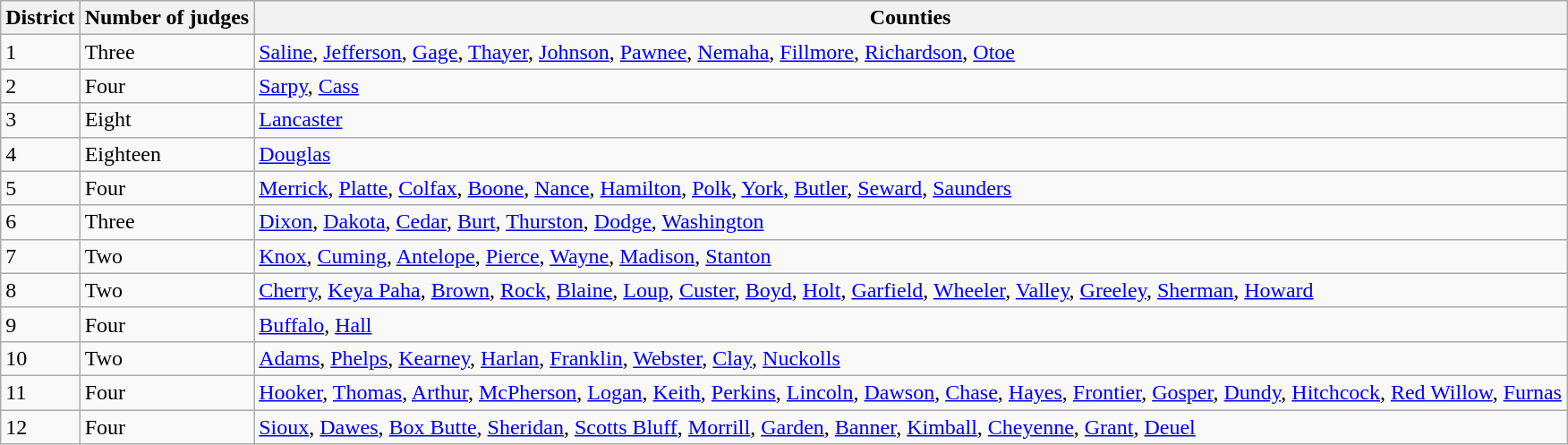<table class="sortable wikitable">
<tr>
<th>District</th>
<th>Number of judges</th>
<th>Counties</th>
</tr>
<tr>
<td>1</td>
<td>Three</td>
<td><a href='#'>Saline</a>, <a href='#'>Jefferson</a>, <a href='#'>Gage</a>, <a href='#'>Thayer</a>, <a href='#'>Johnson</a>, <a href='#'>Pawnee</a>, <a href='#'>Nemaha</a>, <a href='#'>Fillmore</a>, <a href='#'>Richardson</a>, <a href='#'>Otoe</a></td>
</tr>
<tr>
<td>2</td>
<td>Four</td>
<td><a href='#'>Sarpy</a>, <a href='#'>Cass</a></td>
</tr>
<tr>
<td>3</td>
<td>Eight</td>
<td><a href='#'>Lancaster</a></td>
</tr>
<tr>
<td>4</td>
<td>Eighteen</td>
<td><a href='#'>Douglas</a></td>
</tr>
<tr>
<td>5</td>
<td>Four</td>
<td><a href='#'>Merrick</a>, <a href='#'>Platte</a>, <a href='#'>Colfax</a>, <a href='#'>Boone</a>, <a href='#'>Nance</a>, <a href='#'>Hamilton</a>, <a href='#'>Polk</a>, <a href='#'>York</a>, <a href='#'>Butler</a>, <a href='#'>Seward</a>, <a href='#'>Saunders</a></td>
</tr>
<tr>
<td>6</td>
<td>Three</td>
<td><a href='#'>Dixon</a>, <a href='#'>Dakota</a>, <a href='#'>Cedar</a>, <a href='#'>Burt</a>, <a href='#'>Thurston</a>, <a href='#'>Dodge</a>, <a href='#'>Washington</a></td>
</tr>
<tr>
<td>7</td>
<td>Two</td>
<td><a href='#'>Knox</a>, <a href='#'>Cuming</a>, <a href='#'>Antelope</a>, <a href='#'>Pierce</a>, <a href='#'>Wayne</a>, <a href='#'>Madison</a>, <a href='#'>Stanton</a></td>
</tr>
<tr>
<td>8</td>
<td>Two</td>
<td><a href='#'>Cherry</a>, <a href='#'>Keya Paha</a>, <a href='#'>Brown</a>, <a href='#'>Rock</a>, <a href='#'>Blaine</a>, <a href='#'>Loup</a>, <a href='#'>Custer</a>, <a href='#'>Boyd</a>, <a href='#'>Holt</a>, <a href='#'>Garfield</a>, <a href='#'>Wheeler</a>, <a href='#'>Valley</a>, <a href='#'>Greeley</a>, <a href='#'>Sherman</a>, <a href='#'>Howard</a></td>
</tr>
<tr>
<td>9</td>
<td>Four</td>
<td><a href='#'>Buffalo</a>, <a href='#'>Hall</a></td>
</tr>
<tr>
<td>10</td>
<td>Two</td>
<td><a href='#'>Adams</a>, <a href='#'>Phelps</a>, <a href='#'>Kearney</a>, <a href='#'>Harlan</a>, <a href='#'>Franklin</a>, <a href='#'>Webster</a>, <a href='#'>Clay</a>, <a href='#'>Nuckolls</a></td>
</tr>
<tr>
<td>11</td>
<td>Four</td>
<td><a href='#'>Hooker</a>, <a href='#'>Thomas</a>, <a href='#'>Arthur</a>, <a href='#'>McPherson</a>, <a href='#'>Logan</a>, <a href='#'>Keith</a>, <a href='#'>Perkins</a>, <a href='#'>Lincoln</a>, <a href='#'>Dawson</a>, <a href='#'>Chase</a>, <a href='#'>Hayes</a>, <a href='#'>Frontier</a>, <a href='#'>Gosper</a>, <a href='#'>Dundy</a>, <a href='#'>Hitchcock</a>, <a href='#'>Red Willow</a>, <a href='#'>Furnas</a></td>
</tr>
<tr>
<td>12</td>
<td>Four</td>
<td><a href='#'>Sioux</a>, <a href='#'>Dawes</a>, <a href='#'>Box Butte</a>, <a href='#'>Sheridan</a>, <a href='#'>Scotts Bluff</a>, <a href='#'>Morrill</a>, <a href='#'>Garden</a>, <a href='#'>Banner</a>, <a href='#'>Kimball</a>, <a href='#'>Cheyenne</a>, <a href='#'>Grant</a>, <a href='#'>Deuel</a></td>
</tr>
</table>
